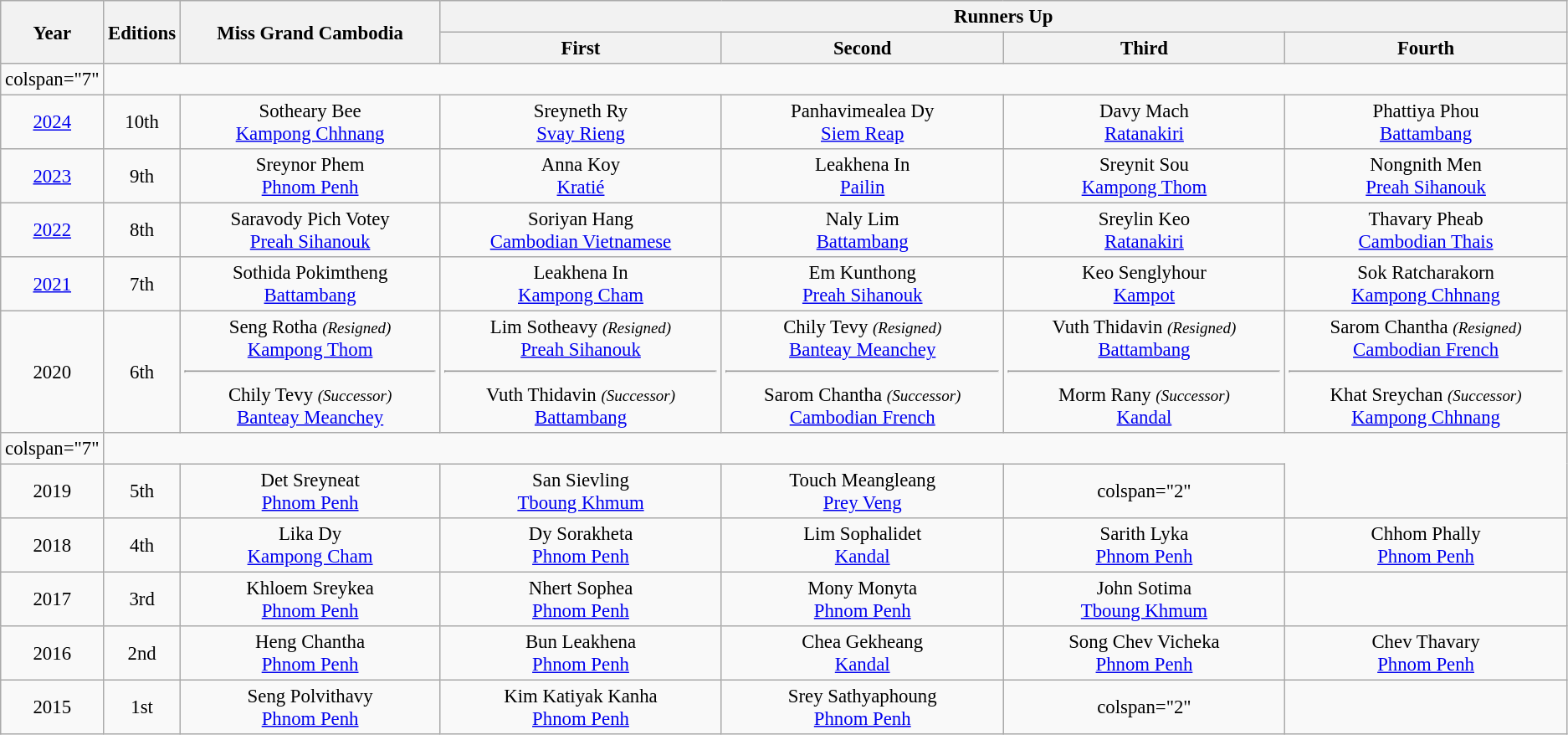<table class="wikitable" style="font-size: 95%;">
<tr>
<th rowspan="2" width="1%">Year</th>
<th rowspan="2" width="1%">Editions</th>
<th rowspan="2"  width="202">Miss Grand Cambodia</th>
<th colspan="4" width="900">Runners Up</th>
</tr>
<tr>
<th width="190">First</th>
<th width="190">Second</th>
<th width="190">Third</th>
<th width="190">Fourth</th>
</tr>
<tr style="text-align:center;">
<td>colspan="7" </td>
</tr>
<tr style="text-align:center;">
<td><a href='#'>2024</a></td>
<td>10th</td>
<td>Sotheary Bee<br><a href='#'>Kampong Chhnang</a></td>
<td>Sreyneth Ry<br><a href='#'>Svay Rieng</a></td>
<td>Panhavimealea Dy<br><a href='#'>Siem Reap</a></td>
<td>Davy Mach<br><a href='#'>Ratanakiri</a></td>
<td>Phattiya Phou<br><a href='#'>Battambang</a></td>
</tr>
<tr style="text-align:center;">
<td><a href='#'>2023</a></td>
<td>9th</td>
<td>Sreynor Phem<br><a href='#'>Phnom Penh</a></td>
<td>Anna Koy<br><a href='#'>Kratié</a></td>
<td>Leakhena In<br><a href='#'>Pailin</a></td>
<td>Sreynit Sou<br><a href='#'>Kampong Thom</a></td>
<td>Nongnith Men<br><a href='#'>Preah Sihanouk</a></td>
</tr>
<tr style="text-align:center;">
<td><a href='#'>2022</a></td>
<td>8th</td>
<td>Saravody Pich Votey <br><a href='#'>Preah Sihanouk</a></td>
<td>Soriyan Hang<br><a href='#'>Cambodian Vietnamese</a></td>
<td>Naly Lim<br><a href='#'>Battambang</a></td>
<td>Sreylin Keo<br><a href='#'>Ratanakiri</a></td>
<td>Thavary Pheab<br><a href='#'>Cambodian Thais</a></td>
</tr>
<tr style="text-align:center;">
<td><a href='#'>2021</a></td>
<td>7th</td>
<td>Sothida Pokimtheng <br><a href='#'>Battambang</a></td>
<td>Leakhena In<br><a href='#'>Kampong Cham</a></td>
<td>Em Kunthong<br><a href='#'>Preah Sihanouk</a></td>
<td>Keo Senglyhour<br><a href='#'>Kampot</a></td>
<td>Sok Ratcharakorn<br><a href='#'>Kampong Chhnang</a></td>
</tr>
<tr style="text-align:center;">
<td>2020</td>
<td>6th</td>
<td>Seng Rotha  <em><small>(Resigned)</small></em> <br><a href='#'>Kampong Thom</a><hr> Chily Tevy <em><small>(Successor)</small></em> <br><a href='#'>Banteay Meanchey</a></td>
<td>Lim Sotheavy <em><small>(Resigned)</small></em> <br><a href='#'>Preah Sihanouk</a><hr>Vuth Thidavin <em><small>(Successor)</small></em> <br><a href='#'>Battambang</a></td>
<td>Chily Tevy <em><small>(Resigned)</small></em> <br><a href='#'>Banteay Meanchey</a><hr> Sarom Chantha <em><small>(Successor)</small></em> <br><a href='#'>Cambodian French</a></td>
<td>Vuth Thidavin <em><small>(Resigned)</small></em> <br><a href='#'>Battambang</a><hr> Morm Rany <em><small>(Successor)</small></em> <br><a href='#'>Kandal</a></td>
<td>Sarom Chantha <em><small>(Resigned)</small></em> <br><a href='#'>Cambodian French</a><hr> Khat Sreychan <em><small>(Successor)</small></em> <br><a href='#'>Kampong Chhnang</a></td>
</tr>
<tr style="text-align:center;">
<td>colspan="7" </td>
</tr>
<tr style="text-align:center;">
<td>2019</td>
<td>5th</td>
<td>Det Sreyneat <br><a href='#'>Phnom Penh</a></td>
<td>San Sievling<br><a href='#'>Tboung Khmum</a></td>
<td>Touch Meangleang<br><a href='#'>Prey Veng</a></td>
<td>colspan="2" </td>
</tr>
<tr style="text-align:center;">
<td>2018</td>
<td>4th</td>
<td>Lika Dy <br><a href='#'>Kampong Cham</a></td>
<td>Dy Sorakheta<br><a href='#'>Phnom Penh</a></td>
<td>Lim Sophalidet<br><a href='#'>Kandal</a></td>
<td>Sarith Lyka<br><a href='#'>Phnom Penh</a></td>
<td>Chhom Phally<br><a href='#'>Phnom Penh</a></td>
</tr>
<tr style="text-align:center;">
<td>2017</td>
<td>3rd</td>
<td>Khloem Sreykea <br><a href='#'>Phnom Penh</a></td>
<td>Nhert Sophea<br><a href='#'>Phnom Penh</a></td>
<td>Mony Monyta<br><a href='#'>Phnom Penh</a></td>
<td>John Sotima<br><a href='#'>Tboung Khmum</a></td>
<td></td>
</tr>
<tr style="text-align:center;">
<td>2016</td>
<td>2nd</td>
<td>Heng Chantha <br><a href='#'>Phnom Penh</a></td>
<td>Bun Leakhena<br><a href='#'>Phnom Penh</a></td>
<td>Chea Gekheang<br><a href='#'>Kandal</a></td>
<td>Song Chev Vicheka<br><a href='#'>Phnom Penh</a></td>
<td>Chev Thavary<br><a href='#'>Phnom Penh</a></td>
</tr>
<tr style="text-align:center;">
<td>2015</td>
<td>1st</td>
<td>Seng Polvithavy <br><a href='#'>Phnom Penh</a></td>
<td>Kim Katiyak Kanha<br><a href='#'>Phnom Penh</a></td>
<td>Srey Sathyaphoung<br><a href='#'>Phnom Penh</a></td>
<td>colspan="2" </td>
</tr>
</table>
